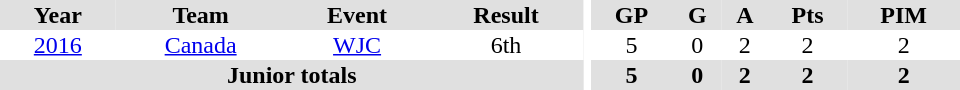<table border="0" cellpadding="1" cellspacing="0" ID="Table3" style="text-align:center; width:40em">
<tr ALIGN="center" bgcolor="#e0e0e0">
<th>Year</th>
<th>Team</th>
<th>Event</th>
<th>Result</th>
<th rowspan="99" bgcolor="#ffffff"></th>
<th>GP</th>
<th>G</th>
<th>A</th>
<th>Pts</th>
<th>PIM</th>
</tr>
<tr>
<td><a href='#'>2016</a></td>
<td><a href='#'>Canada</a></td>
<td><a href='#'>WJC</a></td>
<td>6th</td>
<td>5</td>
<td>0</td>
<td>2</td>
<td>2</td>
<td>2</td>
</tr>
<tr bgcolor="#e0e0e0">
<th colspan="4">Junior totals</th>
<th>5</th>
<th>0</th>
<th>2</th>
<th>2</th>
<th>2</th>
</tr>
</table>
